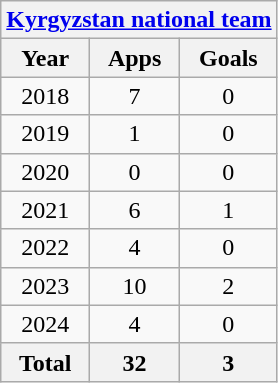<table class="wikitable" style="text-align:center">
<tr>
<th colspan=3><a href='#'>Kyrgyzstan national team</a></th>
</tr>
<tr>
<th>Year</th>
<th>Apps</th>
<th>Goals</th>
</tr>
<tr>
<td>2018</td>
<td>7</td>
<td>0</td>
</tr>
<tr>
<td>2019</td>
<td>1</td>
<td>0</td>
</tr>
<tr>
<td>2020</td>
<td>0</td>
<td>0</td>
</tr>
<tr>
<td>2021</td>
<td>6</td>
<td>1</td>
</tr>
<tr>
<td>2022</td>
<td>4</td>
<td>0</td>
</tr>
<tr>
<td>2023</td>
<td>10</td>
<td>2</td>
</tr>
<tr>
<td>2024</td>
<td>4</td>
<td>0</td>
</tr>
<tr>
<th>Total</th>
<th>32</th>
<th>3</th>
</tr>
</table>
